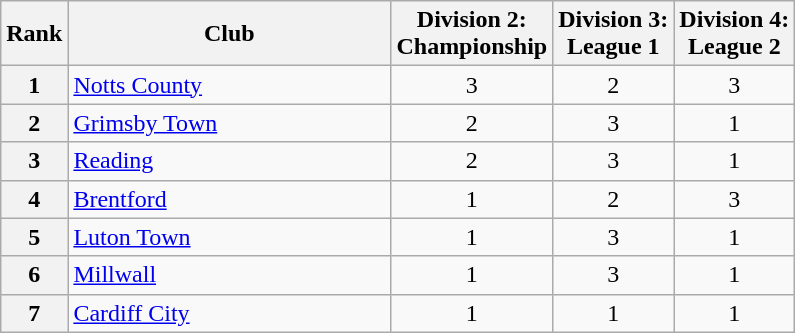<table class="wikitable" style="text-align:center;">
<tr>
<th scope="col">Rank</th>
<th scope="col" style="width:13em;">Club</th>
<th scope="col">Division 2:<br>Championship</th>
<th scope="col">Division 3:<br>League 1</th>
<th scope="col">Division 4:<br>League 2</th>
</tr>
<tr>
<th scope="row">1</th>
<td style="text-align:left;"><a href='#'>Notts County</a></td>
<td>3</td>
<td>2</td>
<td>3</td>
</tr>
<tr>
<th scope="row">2</th>
<td style="text-align:left;"><a href='#'>Grimsby Town</a></td>
<td>2</td>
<td>3</td>
<td>1</td>
</tr>
<tr>
<th scope="row">3</th>
<td style="text-align:left;"><a href='#'>Reading</a></td>
<td>2</td>
<td>3</td>
<td>1</td>
</tr>
<tr>
<th scope="row">4</th>
<td style="text-align:left;"><a href='#'>Brentford</a></td>
<td>1</td>
<td>2</td>
<td>3</td>
</tr>
<tr>
<th scope="row">5</th>
<td style="text-align:left;"><a href='#'>Luton Town</a></td>
<td>1</td>
<td>3</td>
<td>1</td>
</tr>
<tr>
<th scope="row">6</th>
<td style="text-align:left;"><a href='#'>Millwall</a></td>
<td>1</td>
<td>3</td>
<td>1</td>
</tr>
<tr>
<th scope="row">7</th>
<td style="text-align:left;"><a href='#'>Cardiff City</a></td>
<td>1</td>
<td>1</td>
<td>1</td>
</tr>
</table>
